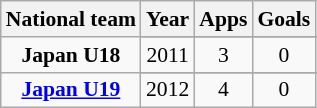<table class="wikitable" style="font-size:90%; text-align: center">
<tr>
<th>National team</th>
<th>Year</th>
<th>Apps</th>
<th>Goals</th>
</tr>
<tr>
<td rowspan="2"><strong>Japan U18</strong></td>
</tr>
<tr>
<td>2011</td>
<td>3</td>
<td>0</td>
</tr>
<tr>
<td rowspan="2"><strong><a href='#'>Japan U19</a></strong></td>
</tr>
<tr>
<td>2012</td>
<td>4</td>
<td>0</td>
</tr>
</table>
